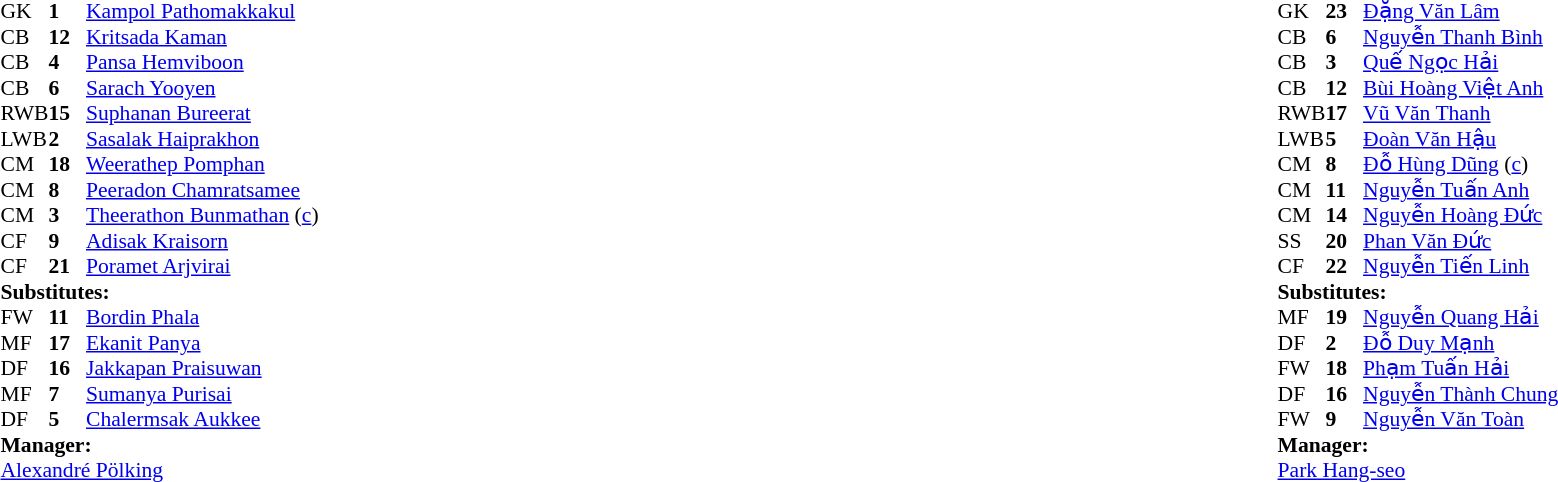<table width="100%">
<tr>
<td valign="top" width="40%"><br><table style="font-size:90%" cellspacing="0" cellpadding="0">
<tr>
<th width=25></th>
<th width=25></th>
</tr>
<tr>
<td>GK</td>
<td><strong>1</strong></td>
<td><a href='#'>Kampol Pathomakkakul</a></td>
</tr>
<tr>
<td>CB</td>
<td><strong>12</strong></td>
<td><a href='#'>Kritsada Kaman</a></td>
</tr>
<tr>
<td>CB</td>
<td><strong>4</strong></td>
<td><a href='#'>Pansa Hemviboon</a></td>
</tr>
<tr>
<td>CB</td>
<td><strong>6</strong></td>
<td><a href='#'>Sarach Yooyen</a></td>
<td></td>
<td></td>
</tr>
<tr>
<td>RWB</td>
<td><strong>15</strong></td>
<td><a href='#'>Suphanan Bureerat</a></td>
<td></td>
</tr>
<tr>
<td>LWB</td>
<td><strong>2</strong></td>
<td><a href='#'>Sasalak Haiprakhon</a></td>
<td></td>
<td></td>
</tr>
<tr>
<td>CM</td>
<td><strong>18</strong></td>
<td><a href='#'>Weerathep Pomphan</a></td>
<td></td>
<td></td>
</tr>
<tr>
<td>CM</td>
<td><strong>8</strong></td>
<td><a href='#'>Peeradon Chamratsamee</a></td>
<td></td>
</tr>
<tr>
<td>CM</td>
<td><strong>3</strong></td>
<td><a href='#'>Theerathon Bunmathan</a> (<a href='#'>c</a>)</td>
</tr>
<tr>
<td>CF</td>
<td><strong>9</strong></td>
<td><a href='#'>Adisak Kraisorn</a></td>
<td></td>
<td></td>
</tr>
<tr>
<td>CF</td>
<td><strong>21</strong></td>
<td><a href='#'>Poramet Arjvirai</a></td>
<td></td>
<td></td>
</tr>
<tr>
<td colspan=3><strong>Substitutes:</strong></td>
</tr>
<tr>
<td>FW</td>
<td><strong>11</strong></td>
<td><a href='#'>Bordin Phala</a></td>
<td></td>
<td></td>
</tr>
<tr>
<td>MF</td>
<td><strong>17</strong></td>
<td><a href='#'>Ekanit Panya</a></td>
<td></td>
<td></td>
</tr>
<tr>
<td>DF</td>
<td><strong>16</strong></td>
<td><a href='#'>Jakkapan Praisuwan</a></td>
<td></td>
<td></td>
</tr>
<tr>
<td>MF</td>
<td><strong>7</strong></td>
<td><a href='#'>Sumanya Purisai</a></td>
<td></td>
<td></td>
</tr>
<tr>
<td>DF</td>
<td><strong>5</strong></td>
<td><a href='#'>Chalermsak Aukkee</a></td>
<td></td>
<td></td>
</tr>
<tr>
<td colspan=3><strong>Manager:</strong></td>
</tr>
<tr>
<td colspan=3> <a href='#'>Alexandré Pölking</a></td>
</tr>
</table>
</td>
<td valign="top"></td>
<td valign="top" width="50%"><br><table style="font-size:90%; margin:auto" cellspacing="0" cellpadding="0">
<tr>
<th width=25></th>
<th width=25></th>
</tr>
<tr>
<td>GK</td>
<td><strong>23</strong></td>
<td><a href='#'>Đặng Văn Lâm</a></td>
</tr>
<tr>
<td>CB</td>
<td><strong>6</strong></td>
<td><a href='#'>Nguyễn Thanh Bình</a></td>
<td></td>
</tr>
<tr>
<td>CB</td>
<td><strong>3</strong></td>
<td><a href='#'>Quế Ngọc Hải</a></td>
<td></td>
</tr>
<tr>
<td>CB</td>
<td><strong>12</strong></td>
<td><a href='#'>Bùi Hoàng Việt Anh</a></td>
<td></td>
<td></td>
</tr>
<tr>
<td>RWB</td>
<td><strong>17</strong></td>
<td><a href='#'>Vũ Văn Thanh</a></td>
<td></td>
<td></td>
</tr>
<tr>
<td>LWB</td>
<td><strong>5</strong></td>
<td><a href='#'>Đoàn Văn Hậu</a></td>
</tr>
<tr>
<td>CM</td>
<td><strong>8</strong></td>
<td><a href='#'>Đỗ Hùng Dũng</a> (<a href='#'>c</a>)</td>
<td></td>
<td></td>
</tr>
<tr>
<td>CM</td>
<td><strong>11</strong></td>
<td><a href='#'>Nguyễn Tuấn Anh</a></td>
<td></td>
<td></td>
</tr>
<tr>
<td>CM</td>
<td><strong>14</strong></td>
<td><a href='#'>Nguyễn Hoàng Đức</a></td>
</tr>
<tr>
<td>SS</td>
<td><strong>20</strong></td>
<td><a href='#'>Phan Văn Đức</a></td>
<td></td>
<td></td>
</tr>
<tr>
<td>CF</td>
<td><strong>22</strong></td>
<td><a href='#'>Nguyễn Tiến Linh</a></td>
<td></td>
</tr>
<tr>
<td colspan=3><strong>Substitutes:</strong></td>
</tr>
<tr>
<td>MF</td>
<td><strong>19</strong></td>
<td><a href='#'>Nguyễn Quang Hải</a></td>
<td></td>
<td></td>
</tr>
<tr>
<td>DF</td>
<td><strong>2</strong></td>
<td><a href='#'>Đỗ Duy Mạnh</a></td>
<td></td>
<td></td>
</tr>
<tr>
<td>FW</td>
<td><strong>18</strong></td>
<td><a href='#'>Phạm Tuấn Hải</a></td>
<td></td>
<td></td>
</tr>
<tr>
<td>DF</td>
<td><strong>16</strong></td>
<td><a href='#'>Nguyễn Thành Chung</a></td>
<td></td>
<td></td>
</tr>
<tr>
<td>FW</td>
<td><strong>9</strong></td>
<td><a href='#'>Nguyễn Văn Toàn</a></td>
<td></td>
<td></td>
</tr>
<tr>
<td colspan=3><strong>Manager:</strong></td>
</tr>
<tr>
<td colspan=3> <a href='#'>Park Hang-seo</a></td>
</tr>
</table>
</td>
</tr>
</table>
